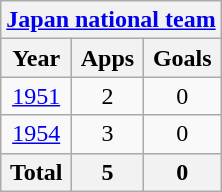<table class="wikitable" style="text-align:center">
<tr>
<th colspan=3><a href='#'>Japan national team</a></th>
</tr>
<tr>
<th>Year</th>
<th>Apps</th>
<th>Goals</th>
</tr>
<tr>
<td><a href='#'>1951</a></td>
<td>2</td>
<td>0</td>
</tr>
<tr>
<td><a href='#'>1954</a></td>
<td>3</td>
<td>0</td>
</tr>
<tr>
<th>Total</th>
<th>5</th>
<th>0</th>
</tr>
</table>
